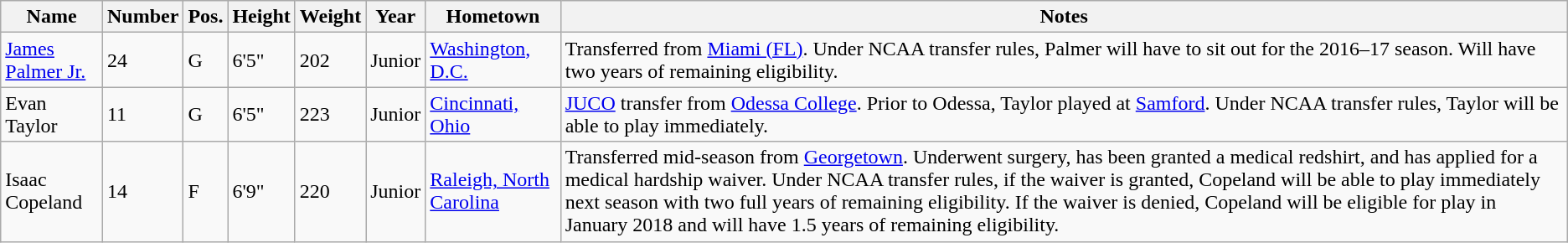<table class="wikitable sortable" border="1">
<tr>
<th>Name</th>
<th>Number</th>
<th>Pos.</th>
<th>Height</th>
<th>Weight</th>
<th>Year</th>
<th>Hometown</th>
<th class="unsortable">Notes</th>
</tr>
<tr>
<td><a href='#'>James Palmer Jr.</a></td>
<td>24</td>
<td>G</td>
<td>6'5"</td>
<td>202</td>
<td>Junior</td>
<td><a href='#'>Washington, D.C.</a></td>
<td>Transferred from <a href='#'>Miami (FL)</a>. Under NCAA transfer rules, Palmer will have to sit out for the 2016–17 season. Will have two years of remaining eligibility.</td>
</tr>
<tr>
<td>Evan Taylor</td>
<td>11</td>
<td>G</td>
<td>6'5"</td>
<td>223</td>
<td>Junior</td>
<td><a href='#'>Cincinnati, Ohio</a></td>
<td><a href='#'>JUCO</a> transfer from <a href='#'>Odessa College</a>. Prior to Odessa, Taylor played at <a href='#'>Samford</a>. Under NCAA transfer rules, Taylor will be able to play immediately.</td>
</tr>
<tr>
<td>Isaac Copeland</td>
<td>14</td>
<td>F</td>
<td>6'9"</td>
<td>220</td>
<td>Junior</td>
<td><a href='#'>Raleigh, North Carolina</a></td>
<td>Transferred mid-season from <a href='#'>Georgetown</a>. Underwent surgery, has been granted a medical redshirt, and has applied for a medical hardship waiver. Under NCAA transfer rules, if the waiver is granted, Copeland will be able to play immediately next season with two full years of remaining eligibility. If the waiver is denied, Copeland will be eligible for play in January 2018 and will have 1.5 years of remaining eligibility.</td>
</tr>
</table>
